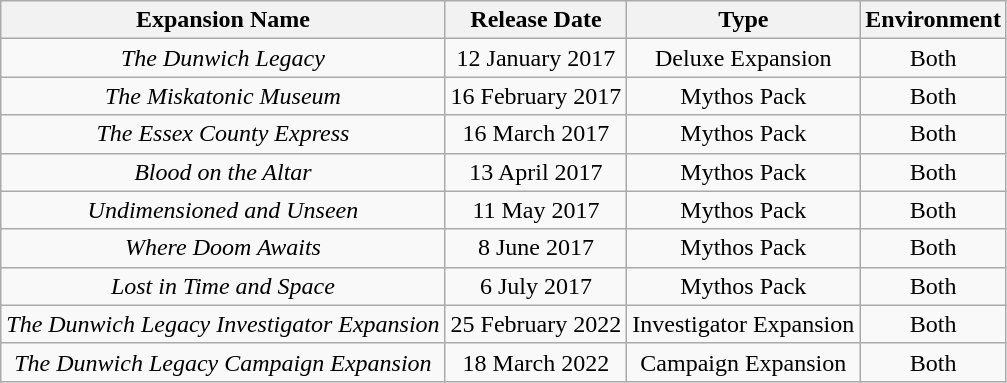<table class="wikitable" style="text-align:center">
<tr>
<th>Expansion Name</th>
<th>Release Date</th>
<th>Type</th>
<th>Environment</th>
</tr>
<tr>
<td><em>The Dunwich Legacy</em></td>
<td>12 January 2017</td>
<td>Deluxe Expansion</td>
<td>Both</td>
</tr>
<tr>
<td><em>The Miskatonic Museum</em></td>
<td>16 February 2017</td>
<td>Mythos Pack</td>
<td>Both</td>
</tr>
<tr>
<td><em>The Essex County Express</em></td>
<td>16 March 2017</td>
<td>Mythos Pack</td>
<td>Both</td>
</tr>
<tr>
<td><em>Blood on the Altar</em></td>
<td>13 April 2017</td>
<td>Mythos Pack</td>
<td>Both</td>
</tr>
<tr>
<td><em>Undimensioned and Unseen</em></td>
<td>11 May 2017</td>
<td>Mythos Pack</td>
<td>Both</td>
</tr>
<tr>
<td><em>Where Doom Awaits</em></td>
<td>8 June 2017</td>
<td>Mythos Pack</td>
<td>Both</td>
</tr>
<tr>
<td><em>Lost in Time and Space</em></td>
<td>6 July 2017</td>
<td>Mythos Pack</td>
<td>Both</td>
</tr>
<tr>
<td><em>The Dunwich Legacy Investigator Expansion</em></td>
<td>25 February 2022</td>
<td>Investigator Expansion</td>
<td>Both</td>
</tr>
<tr>
<td><em>The Dunwich Legacy Campaign Expansion</em></td>
<td>18 March 2022</td>
<td>Campaign Expansion</td>
<td>Both</td>
</tr>
</table>
